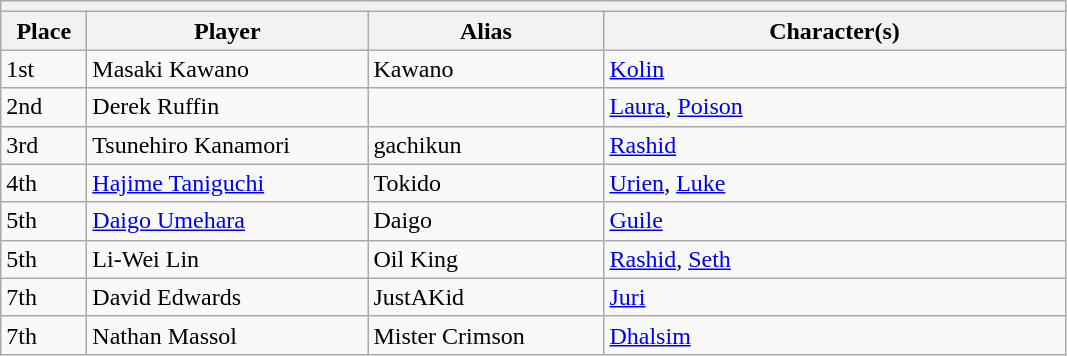<table class="wikitable">
<tr>
<th colspan=4></th>
</tr>
<tr>
<th style="width:50px;">Place</th>
<th style="width:180px;">Player</th>
<th style="width:150px;">Alias</th>
<th style="width:300px;">Character(s)</th>
</tr>
<tr>
<td>1st</td>
<td> Masaki Kawano</td>
<td>Kawano</td>
<td><a href='#'>Kolin</a></td>
</tr>
<tr>
<td>2nd</td>
<td> Derek Ruffin</td>
<td></td>
<td><a href='#'>Laura</a>, <a href='#'>Poison</a></td>
</tr>
<tr>
<td>3rd</td>
<td> Tsunehiro Kanamori</td>
<td>gachikun</td>
<td><a href='#'>Rashid</a></td>
</tr>
<tr>
<td>4th</td>
<td> <a href='#'>Hajime Taniguchi</a></td>
<td>Tokido</td>
<td><a href='#'>Urien</a>, <a href='#'>Luke</a></td>
</tr>
<tr>
<td>5th</td>
<td> <a href='#'>Daigo Umehara</a></td>
<td>Daigo</td>
<td><a href='#'>Guile</a></td>
</tr>
<tr>
<td>5th</td>
<td> Li-Wei Lin</td>
<td>Oil King</td>
<td><a href='#'>Rashid</a>, <a href='#'>Seth</a></td>
</tr>
<tr>
<td>7th</td>
<td> David Edwards</td>
<td>JustAKid</td>
<td><a href='#'>Juri</a></td>
</tr>
<tr>
<td>7th</td>
<td> Nathan Massol</td>
<td>Mister Crimson</td>
<td><a href='#'>Dhalsim</a></td>
</tr>
</table>
